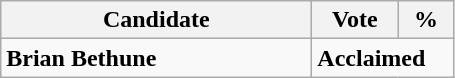<table class="wikitable">
<tr>
<th bgcolor="#DDDDFF" width="200px">Candidate</th>
<th bgcolor="#DDDDFF" width="50px">Vote</th>
<th bgcolor="#DDDDFF" width="30px">%</th>
</tr>
<tr>
<td><strong>Brian Bethune</strong></td>
<td colspan="2"><strong>Acclaimed</strong></td>
</tr>
</table>
